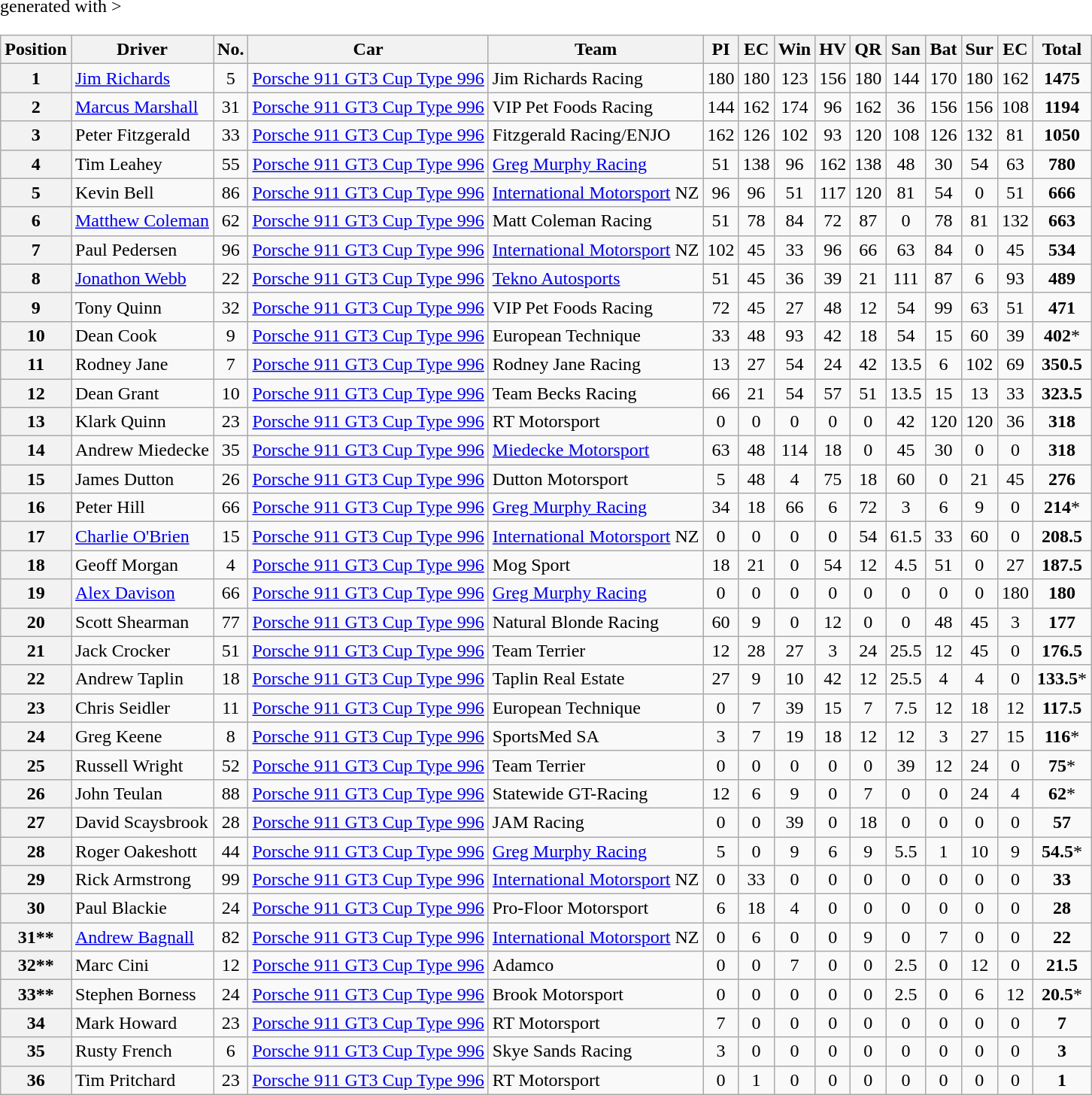<table class="wikitable" <hiddentext>generated with >
<tr>
<th>Position</th>
<th>Driver</th>
<th>No.</th>
<th>Car</th>
<th>Team</th>
<th>PI</th>
<th>EC</th>
<th>Win</th>
<th>HV</th>
<th>QR</th>
<th>San</th>
<th>Bat</th>
<th>Sur</th>
<th>EC</th>
<th>Total</th>
</tr>
<tr>
<th>1</th>
<td><a href='#'>Jim Richards</a></td>
<td align="center">5</td>
<td><a href='#'>Porsche 911 GT3 Cup Type 996</a></td>
<td>Jim Richards Racing</td>
<td align="center">180</td>
<td align="center">180</td>
<td align="center">123</td>
<td align="center">156</td>
<td align="center">180</td>
<td align="center">144</td>
<td align="center">170</td>
<td align="center">180</td>
<td align="center">162</td>
<td align="center"><strong>1475</strong></td>
</tr>
<tr>
<th>2</th>
<td><a href='#'>Marcus Marshall</a></td>
<td align="center">31</td>
<td><a href='#'>Porsche 911 GT3 Cup Type 996</a></td>
<td>VIP Pet Foods Racing</td>
<td align="center">144</td>
<td align="center">162</td>
<td align="center">174</td>
<td align="center">96</td>
<td align="center">162</td>
<td align="center">36</td>
<td align="center">156</td>
<td align="center">156</td>
<td align="center">108</td>
<td align="center"><strong>1194</strong></td>
</tr>
<tr>
<th>3</th>
<td>Peter Fitzgerald</td>
<td align="center">33</td>
<td><a href='#'>Porsche 911 GT3 Cup Type 996</a></td>
<td>Fitzgerald Racing/ENJO</td>
<td align="center">162</td>
<td align="center">126</td>
<td align="center">102</td>
<td align="center">93</td>
<td align="center">120</td>
<td align="center">108</td>
<td align="center">126</td>
<td align="center">132</td>
<td align="center">81</td>
<td align="center"><strong>1050</strong></td>
</tr>
<tr>
<th>4</th>
<td>Tim Leahey</td>
<td align="center">55</td>
<td><a href='#'>Porsche 911 GT3 Cup Type 996</a></td>
<td><a href='#'>Greg Murphy Racing</a></td>
<td align="center">51</td>
<td align="center">138</td>
<td align="center">96</td>
<td align="center">162</td>
<td align="center">138</td>
<td align="center">48</td>
<td align="center">30</td>
<td align="center">54</td>
<td align="center">63</td>
<td align="center"><strong>780</strong></td>
</tr>
<tr>
<th>5</th>
<td>Kevin Bell</td>
<td align="center">86</td>
<td><a href='#'>Porsche 911 GT3 Cup Type 996</a></td>
<td><a href='#'>International Motorsport</a> NZ</td>
<td align="center">96</td>
<td align="center">96</td>
<td align="center">51</td>
<td align="center">117</td>
<td align="center">120</td>
<td align="center">81</td>
<td align="center">54</td>
<td align="center">0</td>
<td align="center">51</td>
<td align="center"><strong>666</strong></td>
</tr>
<tr>
<th>6</th>
<td><a href='#'>Matthew Coleman</a></td>
<td align="center">62</td>
<td><a href='#'>Porsche 911 GT3 Cup Type 996</a></td>
<td>Matt Coleman Racing</td>
<td align="center">51</td>
<td align="center">78</td>
<td align="center">84</td>
<td align="center">72</td>
<td align="center">87</td>
<td align="center">0</td>
<td align="center">78</td>
<td align="center">81</td>
<td align="center">132</td>
<td align="center"><strong>663</strong></td>
</tr>
<tr>
<th>7</th>
<td>Paul Pedersen</td>
<td align="center">96</td>
<td><a href='#'>Porsche 911 GT3 Cup Type 996</a></td>
<td><a href='#'>International Motorsport</a> NZ</td>
<td align="center">102</td>
<td align="center">45</td>
<td align="center">33</td>
<td align="center">96</td>
<td align="center">66</td>
<td align="center">63</td>
<td align="center">84</td>
<td align="center">0</td>
<td align="center">45</td>
<td align="center"><strong>534</strong></td>
</tr>
<tr>
<th>8</th>
<td><a href='#'>Jonathon Webb</a></td>
<td align="center">22</td>
<td><a href='#'>Porsche 911 GT3 Cup Type 996</a></td>
<td><a href='#'>Tekno Autosports</a></td>
<td align="center">51</td>
<td align="center">45</td>
<td align="center">36</td>
<td align="center">39</td>
<td align="center">21</td>
<td align="center">111</td>
<td align="center">87</td>
<td align="center">6</td>
<td align="center">93</td>
<td align="center"><strong>489</strong></td>
</tr>
<tr>
<th>9</th>
<td>Tony Quinn</td>
<td align="center">32</td>
<td><a href='#'>Porsche 911 GT3 Cup Type 996</a></td>
<td>VIP Pet Foods Racing</td>
<td align="center">72</td>
<td align="center">45</td>
<td align="center">27</td>
<td align="center">48</td>
<td align="center">12</td>
<td align="center">54</td>
<td align="center">99</td>
<td align="center">63</td>
<td align="center">51</td>
<td align="center"><strong>471</strong></td>
</tr>
<tr>
<th>10</th>
<td>Dean Cook</td>
<td align="center">9</td>
<td><a href='#'>Porsche 911 GT3 Cup Type 996</a></td>
<td>European Technique</td>
<td align="center">33</td>
<td align="center">48</td>
<td align="center">93</td>
<td align="center">42</td>
<td align="center">18</td>
<td align="center">54</td>
<td align="center">15</td>
<td align="center">60</td>
<td align="center">39</td>
<td align="center"><strong>402</strong>*</td>
</tr>
<tr>
<th>11</th>
<td>Rodney Jane</td>
<td align="center">7</td>
<td><a href='#'>Porsche 911 GT3 Cup Type 996</a></td>
<td>Rodney Jane Racing</td>
<td align="center">13</td>
<td align="center">27</td>
<td align="center">54</td>
<td align="center">24</td>
<td align="center">42</td>
<td align="center">13.5</td>
<td align="center">6</td>
<td align="center">102</td>
<td align="center">69</td>
<td align="center"><strong>350.5</strong></td>
</tr>
<tr>
<th>12</th>
<td>Dean Grant</td>
<td align="center">10</td>
<td><a href='#'>Porsche 911 GT3 Cup Type 996</a></td>
<td>Team Becks Racing</td>
<td align="center">66</td>
<td align="center">21</td>
<td align="center">54</td>
<td align="center">57</td>
<td align="center">51</td>
<td align="center">13.5</td>
<td align="center">15</td>
<td align="center">13</td>
<td align="center">33</td>
<td align="center"><strong>323.5</strong></td>
</tr>
<tr>
<th>13</th>
<td>Klark Quinn</td>
<td align="center">23</td>
<td><a href='#'>Porsche 911 GT3 Cup Type 996</a></td>
<td>RT Motorsport</td>
<td align="center">0</td>
<td align="center">0</td>
<td align="center">0</td>
<td align="center">0</td>
<td align="center">0</td>
<td align="center">42</td>
<td align="center">120</td>
<td align="center">120</td>
<td align="center">36</td>
<td align="center"><strong>318</strong></td>
</tr>
<tr>
<th>14</th>
<td>Andrew Miedecke</td>
<td align="center">35</td>
<td><a href='#'>Porsche 911 GT3 Cup Type 996</a></td>
<td><a href='#'>Miedecke Motorsport</a></td>
<td align="center">63</td>
<td align="center">48</td>
<td align="center">114</td>
<td align="center">18</td>
<td align="center">0</td>
<td align="center">45</td>
<td align="center">30</td>
<td align="center">0</td>
<td align="center">0</td>
<td align="center"><strong>318</strong></td>
</tr>
<tr>
<th>15</th>
<td>James Dutton</td>
<td align="center">26</td>
<td><a href='#'>Porsche 911 GT3 Cup Type 996</a></td>
<td>Dutton Motorsport</td>
<td align="center">5</td>
<td align="center">48</td>
<td align="center">4</td>
<td align="center">75</td>
<td align="center">18</td>
<td align="center">60</td>
<td align="center">0</td>
<td align="center">21</td>
<td align="center">45</td>
<td align="center"><strong>276</strong></td>
</tr>
<tr>
<th>16</th>
<td>Peter Hill</td>
<td align="center">66</td>
<td><a href='#'>Porsche 911 GT3 Cup Type 996</a></td>
<td><a href='#'>Greg Murphy Racing</a></td>
<td align="center">34</td>
<td align="center">18</td>
<td align="center">66</td>
<td align="center">6</td>
<td align="center">72</td>
<td align="center">3</td>
<td align="center">6</td>
<td align="center">9</td>
<td align="center">0</td>
<td align="center"><strong>214</strong>*</td>
</tr>
<tr>
<th>17</th>
<td><a href='#'>Charlie O'Brien</a></td>
<td align="center">15</td>
<td><a href='#'>Porsche 911 GT3 Cup Type 996</a></td>
<td><a href='#'>International Motorsport</a> NZ</td>
<td align="center">0</td>
<td align="center">0</td>
<td align="center">0</td>
<td align="center">0</td>
<td align="center">54</td>
<td align="center">61.5</td>
<td align="center">33</td>
<td align="center">60</td>
<td align="center">0</td>
<td align="center"><strong>208.5</strong></td>
</tr>
<tr>
<th>18</th>
<td>Geoff Morgan</td>
<td align="center">4</td>
<td><a href='#'>Porsche 911 GT3 Cup Type 996</a></td>
<td>Mog Sport</td>
<td align="center">18</td>
<td align="center">21</td>
<td align="center">0</td>
<td align="center">54</td>
<td align="center">12</td>
<td align="center">4.5</td>
<td align="center">51</td>
<td align="center">0</td>
<td align="center">27</td>
<td align="center"><strong>187.5</strong></td>
</tr>
<tr>
<th>19</th>
<td><a href='#'>Alex Davison</a></td>
<td align="center">66</td>
<td><a href='#'>Porsche 911 GT3 Cup Type 996</a></td>
<td><a href='#'>Greg Murphy Racing</a></td>
<td align="center">0</td>
<td align="center">0</td>
<td align="center">0</td>
<td align="center">0</td>
<td align="center">0</td>
<td align="center">0</td>
<td align="center">0</td>
<td align="center">0</td>
<td align="center">180</td>
<td align="center"><strong>180</strong></td>
</tr>
<tr>
<th>20</th>
<td>Scott Shearman</td>
<td align="center">77</td>
<td><a href='#'>Porsche 911 GT3 Cup Type 996</a></td>
<td>Natural Blonde Racing</td>
<td align="center">60</td>
<td align="center">9</td>
<td align="center">0</td>
<td align="center">12</td>
<td align="center">0</td>
<td align="center">0</td>
<td align="center">48</td>
<td align="center">45</td>
<td align="center">3</td>
<td align="center"><strong>177</strong></td>
</tr>
<tr>
<th>21</th>
<td>Jack Crocker</td>
<td align="center">51</td>
<td><a href='#'>Porsche 911 GT3 Cup Type 996</a></td>
<td>Team Terrier</td>
<td align="center">12</td>
<td align="center">28</td>
<td align="center">27</td>
<td align="center">3</td>
<td align="center">24</td>
<td align="center">25.5</td>
<td align="center">12</td>
<td align="center">45</td>
<td align="center">0</td>
<td align="center"><strong>176.5</strong></td>
</tr>
<tr>
<th>22</th>
<td>Andrew Taplin</td>
<td align="center">18</td>
<td><a href='#'>Porsche 911 GT3 Cup Type 996</a></td>
<td>Taplin Real Estate</td>
<td align="center">27</td>
<td align="center">9</td>
<td align="center">10</td>
<td align="center">42</td>
<td align="center">12</td>
<td align="center">25.5</td>
<td align="center">4</td>
<td align="center">4</td>
<td align="center">0</td>
<td align="center"><strong>133.5</strong>*</td>
</tr>
<tr>
<th>23</th>
<td>Chris Seidler</td>
<td align="center">11</td>
<td><a href='#'>Porsche 911 GT3 Cup Type 996</a></td>
<td>European Technique</td>
<td align="center">0</td>
<td align="center">7</td>
<td align="center">39</td>
<td align="center">15</td>
<td align="center">7</td>
<td align="center">7.5</td>
<td align="center">12</td>
<td align="center">18</td>
<td align="center">12</td>
<td align="center"><strong>117.5</strong></td>
</tr>
<tr>
<th>24</th>
<td>Greg Keene</td>
<td align="center">8</td>
<td><a href='#'>Porsche 911 GT3 Cup Type 996</a></td>
<td>SportsMed SA</td>
<td align="center">3</td>
<td align="center">7</td>
<td align="center">19</td>
<td align="center">18</td>
<td align="center">12</td>
<td align="center">12</td>
<td align="center">3</td>
<td align="center">27</td>
<td align="center">15</td>
<td align="center"><strong>116</strong>*</td>
</tr>
<tr>
<th>25</th>
<td>Russell Wright</td>
<td align="center">52</td>
<td><a href='#'>Porsche 911 GT3 Cup Type 996</a></td>
<td>Team Terrier</td>
<td align="center">0</td>
<td align="center">0</td>
<td align="center">0</td>
<td align="center">0</td>
<td align="center">0</td>
<td align="center">39</td>
<td align="center">12</td>
<td align="center">24</td>
<td align="center">0</td>
<td align="center"><strong>75</strong>*</td>
</tr>
<tr>
<th>26</th>
<td>John Teulan</td>
<td align="center">88</td>
<td><a href='#'>Porsche 911 GT3 Cup Type 996</a></td>
<td>Statewide GT-Racing</td>
<td align="center">12</td>
<td align="center">6</td>
<td align="center">9</td>
<td align="center">0</td>
<td align="center">7</td>
<td align="center">0</td>
<td align="center">0</td>
<td align="center">24</td>
<td align="center">4</td>
<td align="center"><strong>62</strong>*</td>
</tr>
<tr>
<th>27</th>
<td>David Scaysbrook</td>
<td align="center">28</td>
<td><a href='#'>Porsche 911 GT3 Cup Type 996</a></td>
<td>JAM Racing</td>
<td align="center">0</td>
<td align="center">0</td>
<td align="center">39</td>
<td align="center">0</td>
<td align="center">18</td>
<td align="center">0</td>
<td align="center">0</td>
<td align="center">0</td>
<td align="center">0</td>
<td align="center"><strong>57</strong></td>
</tr>
<tr>
<th>28</th>
<td>Roger Oakeshott</td>
<td align="center">44</td>
<td><a href='#'>Porsche 911 GT3 Cup Type 996</a></td>
<td><a href='#'>Greg Murphy Racing</a></td>
<td align="center">5</td>
<td align="center">0</td>
<td align="center">9</td>
<td align="center">6</td>
<td align="center">9</td>
<td align="center">5.5</td>
<td align="center">1</td>
<td align="center">10</td>
<td align="center">9</td>
<td align="center"><strong>54.5</strong>*</td>
</tr>
<tr>
<th>29</th>
<td>Rick Armstrong</td>
<td align="center">99</td>
<td><a href='#'>Porsche 911 GT3 Cup Type 996</a></td>
<td><a href='#'>International Motorsport</a> NZ</td>
<td align="center">0</td>
<td align="center">33</td>
<td align="center">0</td>
<td align="center">0</td>
<td align="center">0</td>
<td align="center">0</td>
<td align="center">0</td>
<td align="center">0</td>
<td align="center">0</td>
<td align="center"><strong>33</strong></td>
</tr>
<tr>
<th>30</th>
<td>Paul Blackie</td>
<td align="center">24</td>
<td><a href='#'>Porsche 911 GT3 Cup Type 996</a></td>
<td>Pro-Floor Motorsport</td>
<td align="center">6</td>
<td align="center">18</td>
<td align="center">4</td>
<td align="center">0</td>
<td align="center">0</td>
<td align="center">0</td>
<td align="center">0</td>
<td align="center">0</td>
<td align="center">0</td>
<td align="center"><strong>28</strong></td>
</tr>
<tr>
<th>31**</th>
<td><a href='#'>Andrew Bagnall</a></td>
<td align="center">82</td>
<td><a href='#'>Porsche 911 GT3 Cup Type 996</a></td>
<td><a href='#'>International Motorsport</a> NZ</td>
<td align="center">0</td>
<td align="center">6</td>
<td align="center">0</td>
<td align="center">0</td>
<td align="center">9</td>
<td align="center">0</td>
<td align="center">7</td>
<td align="center">0</td>
<td align="center">0</td>
<td align="center"><strong>22</strong></td>
</tr>
<tr>
<th>32**</th>
<td>Marc Cini</td>
<td align="center">12</td>
<td><a href='#'>Porsche 911 GT3 Cup Type 996</a></td>
<td>Adamco</td>
<td align="center">0</td>
<td align="center">0</td>
<td align="center">7</td>
<td align="center">0</td>
<td align="center">0</td>
<td align="center">2.5</td>
<td align="center">0</td>
<td align="center">12</td>
<td align="center">0</td>
<td align="center"><strong>21.5</strong></td>
</tr>
<tr>
<th>33**</th>
<td>Stephen Borness</td>
<td align="center">24</td>
<td><a href='#'>Porsche 911 GT3 Cup Type 996</a></td>
<td>Brook Motorsport</td>
<td align="center">0</td>
<td align="center">0</td>
<td align="center">0</td>
<td align="center">0</td>
<td align="center">0</td>
<td align="center">2.5</td>
<td align="center">0</td>
<td align="center">6</td>
<td align="center">12</td>
<td align="center"><strong>20.5</strong>*</td>
</tr>
<tr>
<th>34</th>
<td>Mark Howard</td>
<td align="center">23</td>
<td><a href='#'>Porsche 911 GT3 Cup Type 996</a></td>
<td>RT Motorsport</td>
<td align="center">7</td>
<td align="center">0</td>
<td align="center">0</td>
<td align="center">0</td>
<td align="center">0</td>
<td align="center">0</td>
<td align="center">0</td>
<td align="center">0</td>
<td align="center">0</td>
<td align="center"><strong>7</strong></td>
</tr>
<tr>
<th>35</th>
<td>Rusty French</td>
<td align="center">6</td>
<td><a href='#'>Porsche 911 GT3 Cup Type 996</a></td>
<td>Skye Sands Racing</td>
<td align="center">3</td>
<td align="center">0</td>
<td align="center">0</td>
<td align="center">0</td>
<td align="center">0</td>
<td align="center">0</td>
<td align="center">0</td>
<td align="center">0</td>
<td align="center">0</td>
<td align="center"><strong>3</strong></td>
</tr>
<tr>
<th>36</th>
<td>Tim Pritchard</td>
<td align="center">23</td>
<td><a href='#'>Porsche 911 GT3 Cup Type 996</a></td>
<td>RT Motorsport</td>
<td align="center">0</td>
<td align="center">1</td>
<td align="center">0</td>
<td align="center">0</td>
<td align="center">0</td>
<td align="center">0</td>
<td align="center">0</td>
<td align="center">0</td>
<td align="center">0</td>
<td align="center"><strong>1</strong></td>
</tr>
</table>
